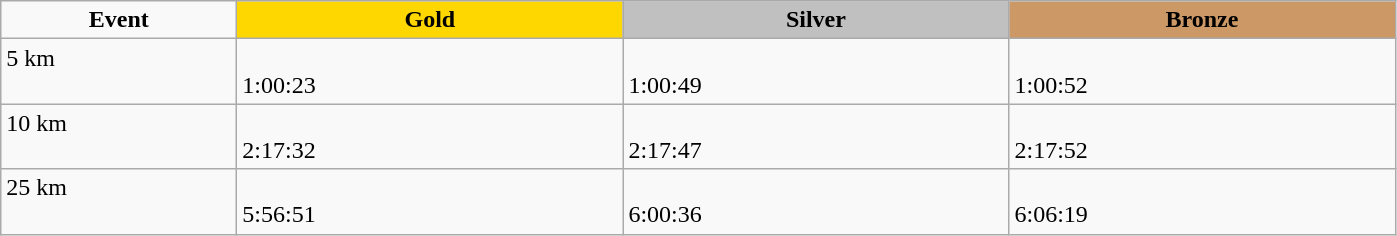<table class="wikitable" style="text-align:left">
<tr align="center">
<td width=150><strong>Event</strong></td>
<td width=250 bgcolor=gold><strong>Gold</strong></td>
<td width=250 bgcolor=silver><strong>Silver</strong></td>
<td width=250 bgcolor=CC9966><strong>Bronze</strong></td>
</tr>
<tr valign="top">
<td>5 km<br><div></div></td>
<td><br>1:00:23</td>
<td><br> 1:00:49</td>
<td><br>1:00:52</td>
</tr>
<tr valign="top">
<td>10 km<br><div></div></td>
<td><br>2:17:32</td>
<td><br> 2:17:47</td>
<td><br>2:17:52</td>
</tr>
<tr valign="top">
<td>25 km<br><div></div></td>
<td><br> 5:56:51</td>
<td><br> 6:00:36</td>
<td><br> 6:06:19</td>
</tr>
</table>
